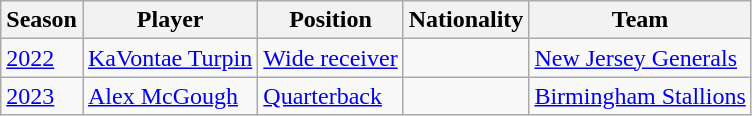<table class="wikitable plainrowheaders sortable" summary="Season (sortable), Player (sortable), Position (sortable), Nationality (sortable) and Team (sortable)">
<tr>
<th scope="col">Season</th>
<th>Player</th>
<th scope="col">Position</th>
<th scope="col">Nationality</th>
<th scope="col">Team</th>
</tr>
<tr>
<td><a href='#'>2022</a></td>
<td><a href='#'>KaVontae Turpin</a></td>
<td><a href='#'>Wide receiver</a></td>
<td></td>
<td><a href='#'>New Jersey Generals</a></td>
</tr>
<tr>
<td><a href='#'>2023</a></td>
<td><a href='#'>Alex McGough</a></td>
<td><a href='#'>Quarterback</a></td>
<td></td>
<td><a href='#'>Birmingham Stallions</a></td>
</tr>
</table>
